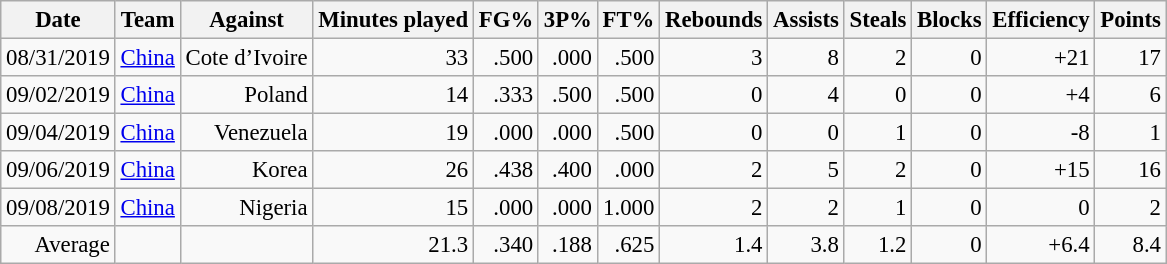<table class="wikitable sortable" style="font-size:95%; text-align:right">
<tr>
<th>Date</th>
<th>Team</th>
<th>Against</th>
<th>Minutes played</th>
<th>FG%</th>
<th>3P%</th>
<th>FT%</th>
<th>Rebounds</th>
<th>Assists</th>
<th>Steals</th>
<th>Blocks</th>
<th>Efficiency</th>
<th>Points</th>
</tr>
<tr>
<td>08/31/2019</td>
<td><a href='#'>China</a></td>
<td>Cote d’Ivoire</td>
<td>33</td>
<td>.500</td>
<td>.000</td>
<td>.500</td>
<td>3</td>
<td>8</td>
<td>2</td>
<td>0</td>
<td>+21</td>
<td>17</td>
</tr>
<tr>
<td>09/02/2019</td>
<td><a href='#'>China</a></td>
<td>Poland</td>
<td>14</td>
<td>.333</td>
<td>.500</td>
<td>.500</td>
<td>0</td>
<td>4</td>
<td>0</td>
<td>0</td>
<td>+4</td>
<td>6</td>
</tr>
<tr>
<td>09/04/2019</td>
<td><a href='#'>China</a></td>
<td>Venezuela</td>
<td>19</td>
<td>.000</td>
<td>.000</td>
<td>.500</td>
<td>0</td>
<td>0</td>
<td>1</td>
<td>0</td>
<td>-8</td>
<td>1</td>
</tr>
<tr>
<td>09/06/2019</td>
<td><a href='#'>China</a></td>
<td>Korea</td>
<td>26</td>
<td>.438</td>
<td>.400</td>
<td>.000</td>
<td>2</td>
<td>5</td>
<td>2</td>
<td>0</td>
<td>+15</td>
<td>16</td>
</tr>
<tr>
<td>09/08/2019</td>
<td><a href='#'>China</a></td>
<td>Nigeria</td>
<td>15</td>
<td>.000</td>
<td>.000</td>
<td>1.000</td>
<td>2</td>
<td>2</td>
<td>1</td>
<td>0</td>
<td>0</td>
<td>2</td>
</tr>
<tr>
<td>Average</td>
<td></td>
<td></td>
<td>21.3</td>
<td>.340</td>
<td>.188</td>
<td>.625</td>
<td>1.4</td>
<td>3.8</td>
<td>1.2</td>
<td>0</td>
<td>+6.4</td>
<td>8.4</td>
</tr>
</table>
